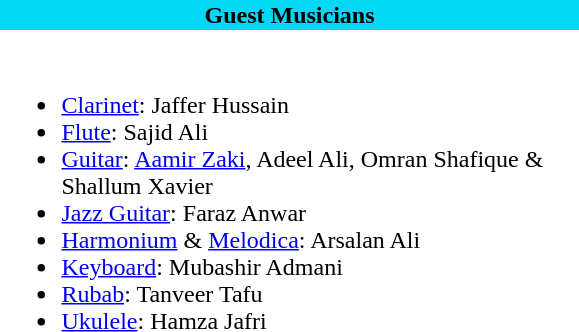<table style="border-spacing: 6px; border: 0px;">
<tr>
<th style="color:black; width:24em; background:#00D8F5; text-align:center">Guest Musicians</th>
</tr>
<tr>
<td colspan="2"><br><ul><li><a href='#'>Clarinet</a>: Jaffer Hussain</li><li><a href='#'>Flute</a>: Sajid Ali</li><li><a href='#'>Guitar</a>: <a href='#'>Aamir Zaki</a>, Adeel Ali, Omran Shafique & Shallum Xavier</li><li><a href='#'>Jazz Guitar</a>: Faraz Anwar</li><li><a href='#'>Harmonium</a> & <a href='#'>Melodica</a>: Arsalan Ali</li><li><a href='#'>Keyboard</a>: Mubashir Admani</li><li><a href='#'>Rubab</a>: Tanveer Tafu</li><li><a href='#'>Ukulele</a>: Hamza Jafri</li></ul></td>
</tr>
</table>
